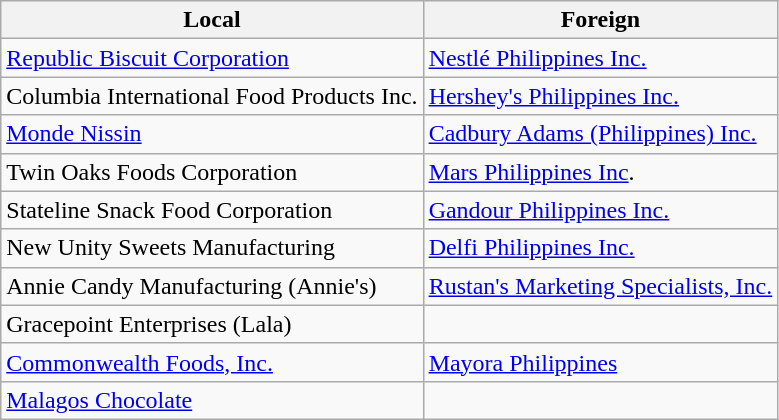<table class="wikitable">
<tr>
<th>Local</th>
<th>Foreign</th>
</tr>
<tr>
<td><a href='#'>Republic Biscuit Corporation</a></td>
<td><a href='#'>Nestlé Philippines Inc.</a></td>
</tr>
<tr>
<td>Columbia International Food Products Inc.</td>
<td><a href='#'>Hershey's Philippines Inc.</a></td>
</tr>
<tr>
<td><a href='#'>Monde Nissin</a></td>
<td><a href='#'>Cadbury Adams (Philippines) Inc.</a></td>
</tr>
<tr>
<td>Twin Oaks Foods Corporation</td>
<td><a href='#'>Mars Philippines Inc</a>.</td>
</tr>
<tr>
<td>Stateline Snack Food Corporation</td>
<td><a href='#'>Gandour Philippines Inc.</a></td>
</tr>
<tr>
<td>New Unity Sweets Manufacturing</td>
<td><a href='#'>Delfi Philippines Inc.</a></td>
</tr>
<tr>
<td>Annie Candy Manufacturing (Annie's)</td>
<td><a href='#'>Rustan's Marketing Specialists, Inc.</a></td>
</tr>
<tr>
<td>Gracepoint Enterprises (Lala)</td>
<td></td>
</tr>
<tr>
<td><a href='#'>Commonwealth Foods, Inc.</a></td>
<td><a href='#'>Mayora Philippines</a></td>
</tr>
<tr>
<td><a href='#'>Malagos Chocolate</a></td>
<td></td>
</tr>
</table>
